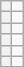<table class="wikitable">
<tr>
<th></th>
<td></td>
</tr>
<tr>
<th></th>
<td></td>
</tr>
<tr>
<th></th>
<td></td>
</tr>
<tr>
<th></th>
<td></td>
</tr>
<tr>
<th></th>
<td></td>
</tr>
<tr>
<th></th>
<td></td>
</tr>
</table>
